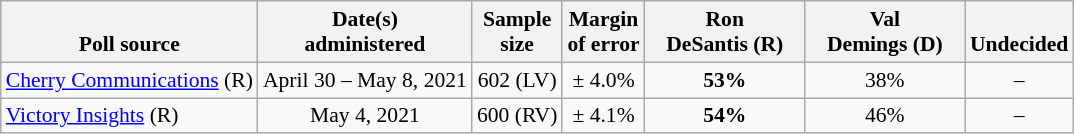<table class="wikitable" style="font-size:90%;text-align:center;">
<tr valign=bottom>
<th>Poll source</th>
<th>Date(s)<br>administered</th>
<th>Sample<br>size</th>
<th>Margin<br>of error</th>
<th style="width:100px;">Ron<br>DeSantis (R)</th>
<th style="width:100px;">Val<br>Demings (D)</th>
<th>Undecided</th>
</tr>
<tr>
<td style="text-align:left;"><a href='#'>Cherry Communications</a> (R)</td>
<td>April 30 – May 8, 2021</td>
<td>602 (LV)</td>
<td>± 4.0%</td>
<td><strong>53%</strong></td>
<td>38%</td>
<td>–</td>
</tr>
<tr>
<td style="text-align:left;"><a href='#'>Victory Insights</a> (R)</td>
<td>May 4, 2021</td>
<td>600 (RV)</td>
<td>± 4.1%</td>
<td><strong>54%</strong></td>
<td>46%</td>
<td>–</td>
</tr>
</table>
